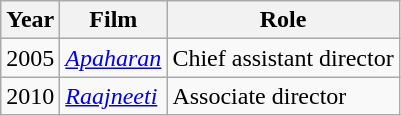<table class="wikitable">
<tr>
<th>Year</th>
<th>Film</th>
<th>Role</th>
</tr>
<tr>
<td>2005</td>
<td><em><a href='#'>Apaharan </a></em></td>
<td>Chief assistant director</td>
</tr>
<tr>
<td>2010</td>
<td><em><a href='#'>Raajneeti</a></em></td>
<td>Associate director</td>
</tr>
</table>
